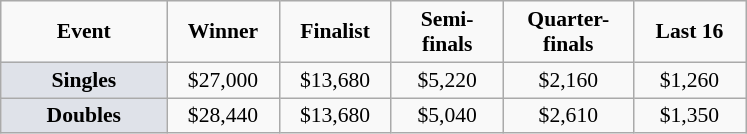<table class="wikitable" style="font-size:90%; text-align:center">
<tr>
<td width="104px"><strong>Event</strong></td>
<td width="68px"><strong>Winner</strong></td>
<td width="68px"><strong>Finalist</strong></td>
<td width="68px"><strong>Semi-finals</strong></td>
<td width="80px"><strong>Quarter-finals</strong></td>
<td width="68px"><strong>Last 16</strong></td>
</tr>
<tr>
<td bgcolor="#dfe2e9"><strong>Singles</strong></td>
<td>$27,000</td>
<td>$13,680</td>
<td>$5,220</td>
<td>$2,160</td>
<td>$1,260</td>
</tr>
<tr>
<td bgcolor="#dfe2e9"><strong>Doubles</strong></td>
<td>$28,440</td>
<td>$13,680</td>
<td>$5,040</td>
<td>$2,610</td>
<td>$1,350</td>
</tr>
</table>
